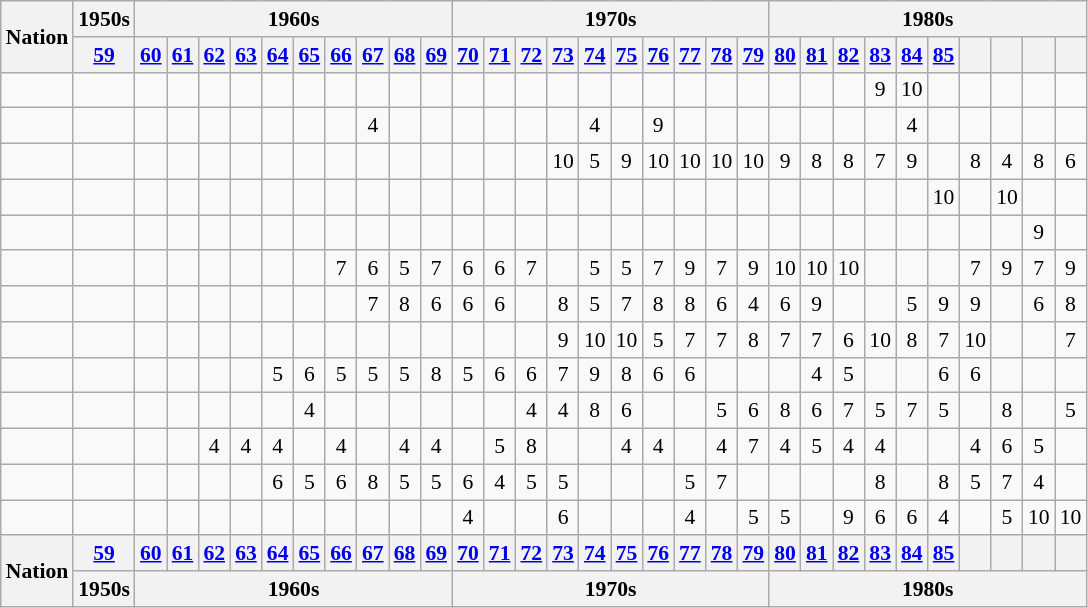<table class="wikitable" style="text-align:center; font-size:90%;">
<tr>
<th rowspan=2>Nation</th>
<th colspan=1>1950s</th>
<th colspan=10>1960s</th>
<th colspan=10>1970s</th>
<th colspan=10>1980s</th>
</tr>
<tr>
<th><a href='#'>59</a></th>
<th><a href='#'>60</a></th>
<th><a href='#'>61</a></th>
<th><a href='#'>62</a></th>
<th><a href='#'>63</a></th>
<th><a href='#'>64</a></th>
<th><a href='#'>65</a></th>
<th><a href='#'>66</a></th>
<th><a href='#'>67</a></th>
<th><a href='#'>68</a></th>
<th><a href='#'>69</a></th>
<th><a href='#'>70</a></th>
<th><a href='#'>71</a></th>
<th><a href='#'>72</a></th>
<th><a href='#'>73</a></th>
<th><a href='#'>74</a></th>
<th><a href='#'>75</a></th>
<th><a href='#'>76</a></th>
<th><a href='#'>77</a></th>
<th><a href='#'>78</a></th>
<th><a href='#'>79</a></th>
<th><a href='#'>80</a></th>
<th><a href='#'>81</a></th>
<th><a href='#'>82</a></th>
<th><a href='#'>83</a></th>
<th><a href='#'>84</a></th>
<th><a href='#'>85</a></th>
<th></th>
<th></th>
<th></th>
<th></th>
</tr>
<tr>
<td align=left></td>
<td></td>
<td></td>
<td></td>
<td></td>
<td></td>
<td></td>
<td></td>
<td></td>
<td></td>
<td></td>
<td></td>
<td></td>
<td></td>
<td></td>
<td></td>
<td></td>
<td></td>
<td></td>
<td></td>
<td></td>
<td></td>
<td></td>
<td></td>
<td></td>
<td>9</td>
<td>10</td>
<td></td>
<td></td>
<td></td>
<td></td>
<td></td>
</tr>
<tr>
<td align=left></td>
<td></td>
<td></td>
<td></td>
<td></td>
<td></td>
<td></td>
<td></td>
<td></td>
<td>4</td>
<td></td>
<td></td>
<td></td>
<td></td>
<td></td>
<td></td>
<td>4</td>
<td></td>
<td>9</td>
<td></td>
<td></td>
<td></td>
<td></td>
<td></td>
<td></td>
<td></td>
<td>4</td>
<td></td>
<td></td>
<td></td>
<td></td>
<td></td>
</tr>
<tr>
<td align=left></td>
<td></td>
<td></td>
<td></td>
<td></td>
<td></td>
<td></td>
<td></td>
<td></td>
<td></td>
<td></td>
<td></td>
<td></td>
<td></td>
<td></td>
<td>10</td>
<td>5</td>
<td>9</td>
<td>10</td>
<td>10</td>
<td>10</td>
<td>10</td>
<td>9</td>
<td>8</td>
<td>8</td>
<td>7</td>
<td>9</td>
<td></td>
<td>8</td>
<td>4</td>
<td>8</td>
<td>6</td>
</tr>
<tr>
<td align=left></td>
<td></td>
<td></td>
<td></td>
<td></td>
<td></td>
<td></td>
<td></td>
<td></td>
<td></td>
<td></td>
<td></td>
<td></td>
<td></td>
<td></td>
<td></td>
<td></td>
<td></td>
<td></td>
<td></td>
<td></td>
<td></td>
<td></td>
<td></td>
<td></td>
<td></td>
<td></td>
<td>10</td>
<td></td>
<td>10</td>
<td></td>
<td></td>
</tr>
<tr>
<td align=left></td>
<td></td>
<td></td>
<td></td>
<td></td>
<td></td>
<td></td>
<td></td>
<td></td>
<td></td>
<td></td>
<td></td>
<td></td>
<td></td>
<td></td>
<td></td>
<td></td>
<td></td>
<td></td>
<td></td>
<td></td>
<td></td>
<td></td>
<td></td>
<td></td>
<td></td>
<td></td>
<td></td>
<td></td>
<td></td>
<td>9</td>
<td></td>
</tr>
<tr>
<td align=left></td>
<td></td>
<td></td>
<td></td>
<td></td>
<td></td>
<td></td>
<td></td>
<td>7</td>
<td>6</td>
<td>5</td>
<td>7</td>
<td>6</td>
<td>6</td>
<td>7</td>
<td></td>
<td>5</td>
<td>5</td>
<td>7</td>
<td>9</td>
<td>7</td>
<td>9</td>
<td>10</td>
<td>10</td>
<td>10</td>
<td></td>
<td></td>
<td></td>
<td>7</td>
<td>9</td>
<td>7</td>
<td>9</td>
</tr>
<tr>
<td align=left></td>
<td></td>
<td></td>
<td></td>
<td></td>
<td></td>
<td></td>
<td></td>
<td></td>
<td>7</td>
<td>8</td>
<td>6</td>
<td>6</td>
<td>6</td>
<td></td>
<td>8</td>
<td>5</td>
<td>7</td>
<td>8</td>
<td>8</td>
<td>6</td>
<td>4</td>
<td>6</td>
<td>9</td>
<td></td>
<td></td>
<td>5</td>
<td>9</td>
<td>9</td>
<td></td>
<td>6</td>
<td>8</td>
</tr>
<tr>
<td align=left></td>
<td></td>
<td></td>
<td></td>
<td></td>
<td></td>
<td></td>
<td></td>
<td></td>
<td></td>
<td></td>
<td></td>
<td></td>
<td></td>
<td></td>
<td>9</td>
<td>10</td>
<td>10</td>
<td>5</td>
<td>7</td>
<td>7</td>
<td>8</td>
<td>7</td>
<td>7</td>
<td>6</td>
<td>10</td>
<td>8</td>
<td>7</td>
<td>10</td>
<td></td>
<td></td>
<td>7</td>
</tr>
<tr>
<td align=left></td>
<td></td>
<td></td>
<td></td>
<td></td>
<td></td>
<td>5</td>
<td>6</td>
<td>5</td>
<td>5</td>
<td>5</td>
<td>8</td>
<td>5</td>
<td>6</td>
<td>6</td>
<td>7</td>
<td>9</td>
<td>8</td>
<td>6</td>
<td>6</td>
<td></td>
<td></td>
<td></td>
<td>4</td>
<td>5</td>
<td></td>
<td></td>
<td>6</td>
<td>6</td>
<td></td>
<td></td>
<td></td>
</tr>
<tr>
<td align=left></td>
<td></td>
<td></td>
<td></td>
<td></td>
<td></td>
<td></td>
<td>4</td>
<td></td>
<td></td>
<td></td>
<td></td>
<td></td>
<td></td>
<td>4</td>
<td>4</td>
<td>8</td>
<td>6</td>
<td></td>
<td></td>
<td>5</td>
<td>6</td>
<td>8</td>
<td>6</td>
<td>7</td>
<td>5</td>
<td>7</td>
<td>5</td>
<td></td>
<td>8</td>
<td></td>
<td>5</td>
</tr>
<tr>
<td align=left></td>
<td></td>
<td></td>
<td></td>
<td>4</td>
<td>4</td>
<td>4</td>
<td></td>
<td>4</td>
<td></td>
<td>4</td>
<td>4</td>
<td></td>
<td>5</td>
<td>8</td>
<td></td>
<td></td>
<td>4</td>
<td>4</td>
<td></td>
<td>4</td>
<td>7</td>
<td>4</td>
<td>5</td>
<td>4</td>
<td>4</td>
<td></td>
<td></td>
<td>4</td>
<td>6</td>
<td>5</td>
<td></td>
</tr>
<tr>
<td align=left></td>
<td></td>
<td></td>
<td></td>
<td></td>
<td></td>
<td>6</td>
<td>5</td>
<td>6</td>
<td>8</td>
<td>5</td>
<td>5</td>
<td>6</td>
<td>4</td>
<td>5</td>
<td>5</td>
<td></td>
<td></td>
<td></td>
<td>5</td>
<td>7</td>
<td></td>
<td></td>
<td></td>
<td></td>
<td>8</td>
<td></td>
<td>8</td>
<td>5</td>
<td>7</td>
<td>4</td>
<td></td>
</tr>
<tr>
<td align=left></td>
<td></td>
<td></td>
<td></td>
<td></td>
<td></td>
<td></td>
<td></td>
<td></td>
<td></td>
<td></td>
<td></td>
<td>4</td>
<td></td>
<td></td>
<td>6</td>
<td></td>
<td></td>
<td></td>
<td>4</td>
<td></td>
<td>5</td>
<td>5</td>
<td></td>
<td>9</td>
<td>6</td>
<td>6</td>
<td>4</td>
<td></td>
<td>5</td>
<td>10</td>
<td>10</td>
</tr>
<tr>
<th rowspan=2>Nation</th>
<th><a href='#'>59</a></th>
<th><a href='#'>60</a></th>
<th><a href='#'>61</a></th>
<th><a href='#'>62</a></th>
<th><a href='#'>63</a></th>
<th><a href='#'>64</a></th>
<th><a href='#'>65</a></th>
<th><a href='#'>66</a></th>
<th><a href='#'>67</a></th>
<th><a href='#'>68</a></th>
<th><a href='#'>69</a></th>
<th><a href='#'>70</a></th>
<th><a href='#'>71</a></th>
<th><a href='#'>72</a></th>
<th><a href='#'>73</a></th>
<th><a href='#'>74</a></th>
<th><a href='#'>75</a></th>
<th><a href='#'>76</a></th>
<th><a href='#'>77</a></th>
<th><a href='#'>78</a></th>
<th><a href='#'>79</a></th>
<th><a href='#'>80</a></th>
<th><a href='#'>81</a></th>
<th><a href='#'>82</a></th>
<th><a href='#'>83</a></th>
<th><a href='#'>84</a></th>
<th><a href='#'>85</a></th>
<th></th>
<th></th>
<th></th>
<th></th>
</tr>
<tr>
<th colspan=1>1950s</th>
<th colspan=10>1960s</th>
<th colspan=10>1970s</th>
<th colspan=10>1980s</th>
</tr>
</table>
